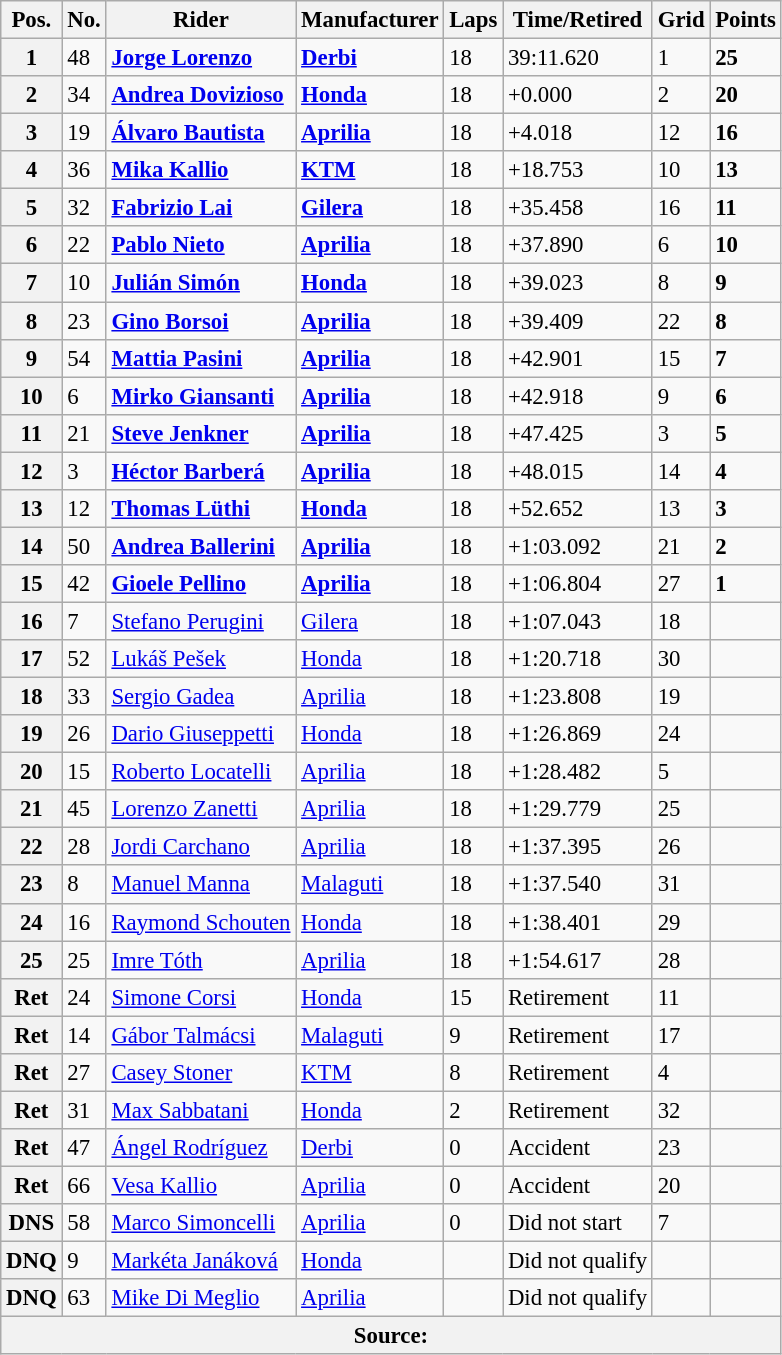<table class="wikitable" style="font-size: 95%;">
<tr>
<th>Pos.</th>
<th>No.</th>
<th>Rider</th>
<th>Manufacturer</th>
<th>Laps</th>
<th>Time/Retired</th>
<th>Grid</th>
<th>Points</th>
</tr>
<tr>
<th>1</th>
<td>48</td>
<td> <strong><a href='#'>Jorge Lorenzo</a></strong></td>
<td><strong><a href='#'>Derbi</a></strong></td>
<td>18</td>
<td>39:11.620</td>
<td>1</td>
<td><strong>25</strong></td>
</tr>
<tr>
<th>2</th>
<td>34</td>
<td> <strong><a href='#'>Andrea Dovizioso</a></strong></td>
<td><strong><a href='#'>Honda</a></strong></td>
<td>18</td>
<td>+0.000</td>
<td>2</td>
<td><strong>20</strong></td>
</tr>
<tr>
<th>3</th>
<td>19</td>
<td> <strong><a href='#'>Álvaro Bautista</a></strong></td>
<td><strong><a href='#'>Aprilia</a></strong></td>
<td>18</td>
<td>+4.018</td>
<td>12</td>
<td><strong>16</strong></td>
</tr>
<tr>
<th>4</th>
<td>36</td>
<td> <strong><a href='#'>Mika Kallio</a></strong></td>
<td><strong><a href='#'>KTM</a></strong></td>
<td>18</td>
<td>+18.753</td>
<td>10</td>
<td><strong>13</strong></td>
</tr>
<tr>
<th>5</th>
<td>32</td>
<td> <strong><a href='#'>Fabrizio Lai</a></strong></td>
<td><strong><a href='#'>Gilera</a></strong></td>
<td>18</td>
<td>+35.458</td>
<td>16</td>
<td><strong>11</strong></td>
</tr>
<tr>
<th>6</th>
<td>22</td>
<td> <strong><a href='#'>Pablo Nieto</a></strong></td>
<td><strong><a href='#'>Aprilia</a></strong></td>
<td>18</td>
<td>+37.890</td>
<td>6</td>
<td><strong>10</strong></td>
</tr>
<tr>
<th>7</th>
<td>10</td>
<td> <strong><a href='#'>Julián Simón</a></strong></td>
<td><strong><a href='#'>Honda</a></strong></td>
<td>18</td>
<td>+39.023</td>
<td>8</td>
<td><strong>9</strong></td>
</tr>
<tr>
<th>8</th>
<td>23</td>
<td> <strong><a href='#'>Gino Borsoi</a></strong></td>
<td><strong><a href='#'>Aprilia</a></strong></td>
<td>18</td>
<td>+39.409</td>
<td>22</td>
<td><strong>8</strong></td>
</tr>
<tr>
<th>9</th>
<td>54</td>
<td> <strong><a href='#'>Mattia Pasini</a></strong></td>
<td><strong><a href='#'>Aprilia</a></strong></td>
<td>18</td>
<td>+42.901</td>
<td>15</td>
<td><strong>7</strong></td>
</tr>
<tr>
<th>10</th>
<td>6</td>
<td> <strong><a href='#'>Mirko Giansanti</a></strong></td>
<td><strong><a href='#'>Aprilia</a></strong></td>
<td>18</td>
<td>+42.918</td>
<td>9</td>
<td><strong>6</strong></td>
</tr>
<tr>
<th>11</th>
<td>21</td>
<td> <strong><a href='#'>Steve Jenkner</a></strong></td>
<td><strong><a href='#'>Aprilia</a></strong></td>
<td>18</td>
<td>+47.425</td>
<td>3</td>
<td><strong>5</strong></td>
</tr>
<tr>
<th>12</th>
<td>3</td>
<td> <strong><a href='#'>Héctor Barberá</a></strong></td>
<td><strong><a href='#'>Aprilia</a></strong></td>
<td>18</td>
<td>+48.015</td>
<td>14</td>
<td><strong>4</strong></td>
</tr>
<tr>
<th>13</th>
<td>12</td>
<td> <strong><a href='#'>Thomas Lüthi</a></strong></td>
<td><strong><a href='#'>Honda</a></strong></td>
<td>18</td>
<td>+52.652</td>
<td>13</td>
<td><strong>3</strong></td>
</tr>
<tr>
<th>14</th>
<td>50</td>
<td> <strong><a href='#'>Andrea Ballerini</a></strong></td>
<td><strong><a href='#'>Aprilia</a></strong></td>
<td>18</td>
<td>+1:03.092</td>
<td>21</td>
<td><strong>2</strong></td>
</tr>
<tr>
<th>15</th>
<td>42</td>
<td> <strong><a href='#'>Gioele Pellino</a></strong></td>
<td><strong><a href='#'>Aprilia</a></strong></td>
<td>18</td>
<td>+1:06.804</td>
<td>27</td>
<td><strong>1</strong></td>
</tr>
<tr>
<th>16</th>
<td>7</td>
<td> <a href='#'>Stefano Perugini</a></td>
<td><a href='#'>Gilera</a></td>
<td>18</td>
<td>+1:07.043</td>
<td>18</td>
<td></td>
</tr>
<tr>
<th>17</th>
<td>52</td>
<td> <a href='#'>Lukáš Pešek</a></td>
<td><a href='#'>Honda</a></td>
<td>18</td>
<td>+1:20.718</td>
<td>30</td>
<td></td>
</tr>
<tr>
<th>18</th>
<td>33</td>
<td> <a href='#'>Sergio Gadea</a></td>
<td><a href='#'>Aprilia</a></td>
<td>18</td>
<td>+1:23.808</td>
<td>19</td>
<td></td>
</tr>
<tr>
<th>19</th>
<td>26</td>
<td> <a href='#'>Dario Giuseppetti</a></td>
<td><a href='#'>Honda</a></td>
<td>18</td>
<td>+1:26.869</td>
<td>24</td>
<td></td>
</tr>
<tr>
<th>20</th>
<td>15</td>
<td> <a href='#'>Roberto Locatelli</a></td>
<td><a href='#'>Aprilia</a></td>
<td>18</td>
<td>+1:28.482</td>
<td>5</td>
<td></td>
</tr>
<tr>
<th>21</th>
<td>45</td>
<td> <a href='#'>Lorenzo Zanetti</a></td>
<td><a href='#'>Aprilia</a></td>
<td>18</td>
<td>+1:29.779</td>
<td>25</td>
<td></td>
</tr>
<tr>
<th>22</th>
<td>28</td>
<td> <a href='#'>Jordi Carchano</a></td>
<td><a href='#'>Aprilia</a></td>
<td>18</td>
<td>+1:37.395</td>
<td>26</td>
<td></td>
</tr>
<tr>
<th>23</th>
<td>8</td>
<td> <a href='#'>Manuel Manna</a></td>
<td><a href='#'>Malaguti</a></td>
<td>18</td>
<td>+1:37.540</td>
<td>31</td>
<td></td>
</tr>
<tr>
<th>24</th>
<td>16</td>
<td> <a href='#'>Raymond Schouten</a></td>
<td><a href='#'>Honda</a></td>
<td>18</td>
<td>+1:38.401</td>
<td>29</td>
<td></td>
</tr>
<tr>
<th>25</th>
<td>25</td>
<td> <a href='#'>Imre Tóth</a></td>
<td><a href='#'>Aprilia</a></td>
<td>18</td>
<td>+1:54.617</td>
<td>28</td>
<td></td>
</tr>
<tr>
<th>Ret</th>
<td>24</td>
<td> <a href='#'>Simone Corsi</a></td>
<td><a href='#'>Honda</a></td>
<td>15</td>
<td>Retirement</td>
<td>11</td>
<td></td>
</tr>
<tr>
<th>Ret</th>
<td>14</td>
<td> <a href='#'>Gábor Talmácsi</a></td>
<td><a href='#'>Malaguti</a></td>
<td>9</td>
<td>Retirement</td>
<td>17</td>
<td></td>
</tr>
<tr>
<th>Ret</th>
<td>27</td>
<td> <a href='#'>Casey Stoner</a></td>
<td><a href='#'>KTM</a></td>
<td>8</td>
<td>Retirement</td>
<td>4</td>
<td></td>
</tr>
<tr>
<th>Ret</th>
<td>31</td>
<td> <a href='#'>Max Sabbatani</a></td>
<td><a href='#'>Honda</a></td>
<td>2</td>
<td>Retirement</td>
<td>32</td>
<td></td>
</tr>
<tr>
<th>Ret</th>
<td>47</td>
<td> <a href='#'>Ángel Rodríguez</a></td>
<td><a href='#'>Derbi</a></td>
<td>0</td>
<td>Accident</td>
<td>23</td>
<td></td>
</tr>
<tr>
<th>Ret</th>
<td>66</td>
<td> <a href='#'>Vesa Kallio</a></td>
<td><a href='#'>Aprilia</a></td>
<td>0</td>
<td>Accident</td>
<td>20</td>
<td></td>
</tr>
<tr>
<th>DNS</th>
<td>58</td>
<td> <a href='#'>Marco Simoncelli</a></td>
<td><a href='#'>Aprilia</a></td>
<td>0</td>
<td>Did not start</td>
<td>7</td>
<td></td>
</tr>
<tr>
<th>DNQ</th>
<td>9</td>
<td> <a href='#'>Markéta Janáková</a></td>
<td><a href='#'>Honda</a></td>
<td></td>
<td>Did not qualify</td>
<td></td>
<td></td>
</tr>
<tr>
<th>DNQ</th>
<td>63</td>
<td> <a href='#'>Mike Di Meglio</a></td>
<td><a href='#'>Aprilia</a></td>
<td></td>
<td>Did not qualify</td>
<td></td>
<td></td>
</tr>
<tr>
<th colspan=8>Source: </th>
</tr>
</table>
